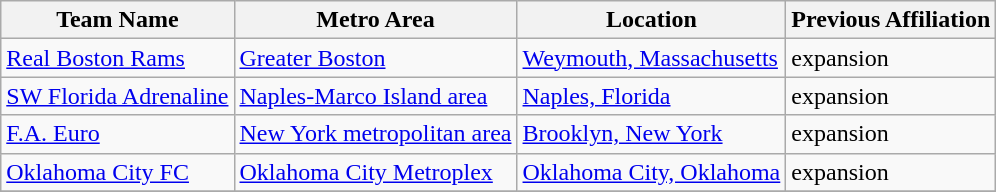<table class="wikitable">
<tr>
<th>Team Name</th>
<th>Metro Area</th>
<th>Location</th>
<th>Previous Affiliation</th>
</tr>
<tr>
<td> <a href='#'>Real Boston Rams</a></td>
<td><a href='#'>Greater Boston</a></td>
<td><a href='#'>Weymouth, Massachusetts</a></td>
<td>expansion </td>
</tr>
<tr>
<td> <a href='#'>SW Florida Adrenaline</a></td>
<td><a href='#'>Naples-Marco Island area</a></td>
<td><a href='#'>Naples, Florida</a></td>
<td>expansion </td>
</tr>
<tr>
<td> <a href='#'>F.A. Euro</a></td>
<td><a href='#'>New York metropolitan area</a></td>
<td><a href='#'>Brooklyn, New York</a></td>
<td>expansion </td>
</tr>
<tr>
<td> <a href='#'>Oklahoma City FC</a></td>
<td><a href='#'>Oklahoma City Metroplex</a></td>
<td><a href='#'>Oklahoma City, Oklahoma</a></td>
<td>expansion </td>
</tr>
<tr>
</tr>
</table>
